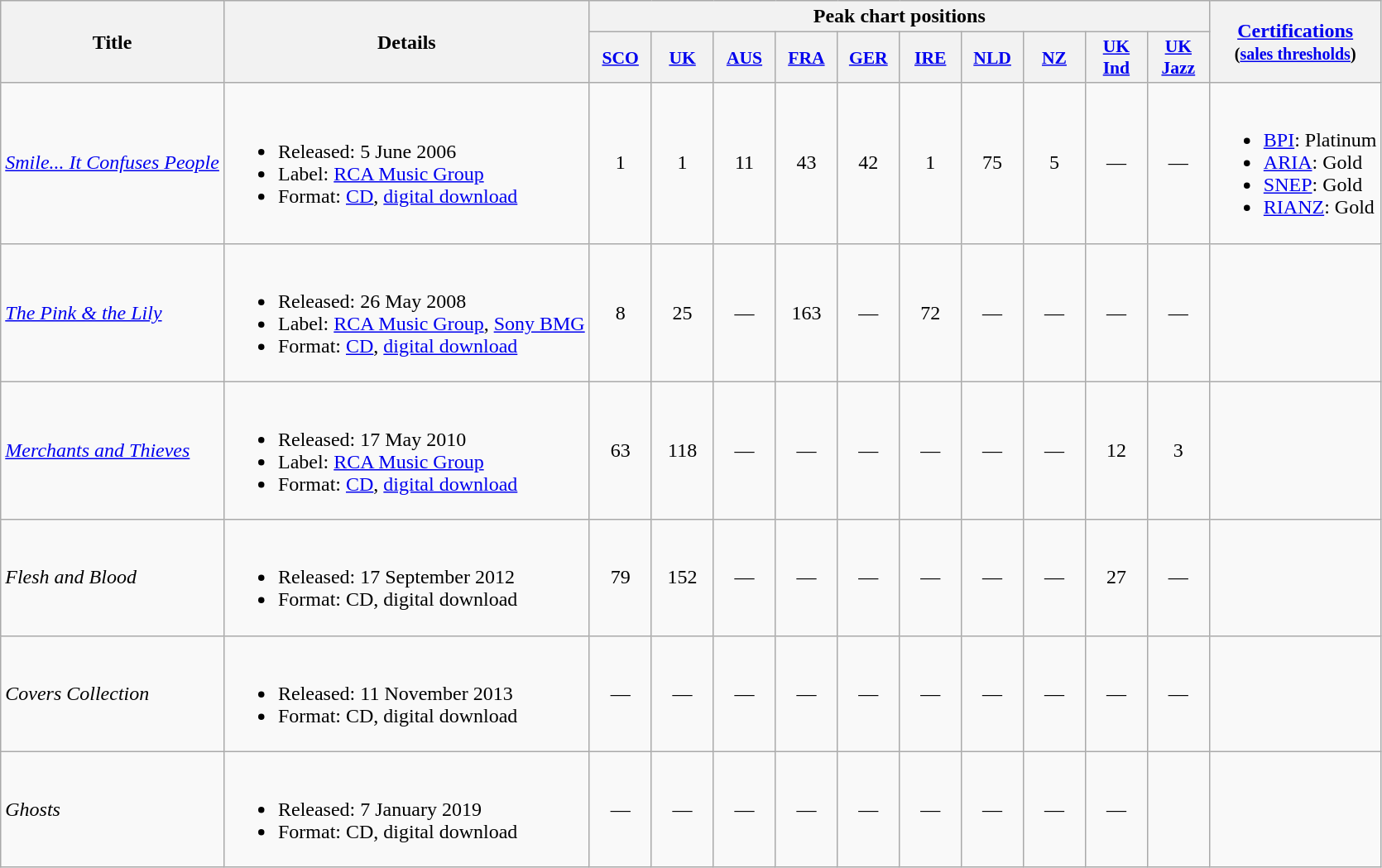<table class="wikitable">
<tr>
<th rowspan="2">Title</th>
<th rowspan="2">Details</th>
<th colspan="10">Peak chart positions</th>
<th rowspan="2"><a href='#'>Certifications</a><br><small>(<a href='#'>sales thresholds</a>)</small></th>
</tr>
<tr>
<th style="width:3em;font-size:90%"><a href='#'>SCO</a><br></th>
<th style="width:3em;font-size:90%"><a href='#'>UK</a><br></th>
<th style="width:3em;font-size:90%"><a href='#'>AUS</a><br></th>
<th style="width:3em;font-size:90%"><a href='#'>FRA</a><br></th>
<th style="width:3em;font-size:90%"><a href='#'>GER</a><br></th>
<th style="width:3em;font-size:90%"><a href='#'>IRE</a><br></th>
<th style="width:3em;font-size:90%"><a href='#'>NLD</a><br></th>
<th style="width:3em;font-size:90%"><a href='#'>NZ</a><br></th>
<th style="width:3em;font-size:90%"><a href='#'>UK Ind</a><br></th>
<th style="width:3em;font-size:90%"><a href='#'>UK Jazz</a><br></th>
</tr>
<tr>
<td><em><a href='#'>Smile... It Confuses People</a></em></td>
<td><br><ul><li>Released: 5 June 2006</li><li>Label: <a href='#'>RCA Music Group</a></li><li>Format: <a href='#'>CD</a>, <a href='#'>digital download</a></li></ul></td>
<td align=center>1</td>
<td align=center>1</td>
<td align=center>11</td>
<td align=center>43</td>
<td align=center>42</td>
<td align=center>1</td>
<td align=center>75</td>
<td align=center>5</td>
<td align=center>—</td>
<td align=center>—</td>
<td align=left><br><ul><li><a href='#'>BPI</a>: Platinum</li><li><a href='#'>ARIA</a>: Gold</li><li><a href='#'>SNEP</a>: Gold</li><li><a href='#'>RIANZ</a>: Gold</li></ul></td>
</tr>
<tr>
<td><em><a href='#'>The Pink & the Lily</a></em></td>
<td><br><ul><li>Released: 26 May 2008</li><li>Label: <a href='#'>RCA Music Group</a>, <a href='#'>Sony BMG</a></li><li>Format: <a href='#'>CD</a>, <a href='#'>digital download</a></li></ul></td>
<td align=center>8</td>
<td align=center>25</td>
<td align=center>—</td>
<td align=center>163</td>
<td align=center>—</td>
<td align=center>72</td>
<td align=center>—</td>
<td align=center>—</td>
<td align=center>—</td>
<td align=center>—</td>
<td align=left></td>
</tr>
<tr>
<td><em><a href='#'>Merchants and Thieves</a></em></td>
<td><br><ul><li>Released: 17 May 2010</li><li>Label: <a href='#'>RCA Music Group</a></li><li>Format: <a href='#'>CD</a>, <a href='#'>digital download</a></li></ul></td>
<td align=center>63</td>
<td align=center>118</td>
<td align=center>—</td>
<td align=center>—</td>
<td align=center>—</td>
<td align=center>—</td>
<td align=center>—</td>
<td align=center>—</td>
<td align=center>12</td>
<td align=center>3</td>
<td align=left></td>
</tr>
<tr>
<td><em>Flesh and Blood</em></td>
<td><br><ul><li>Released: 17 September 2012</li><li>Format: CD, digital download</li></ul></td>
<td align=center>79</td>
<td align=center>152</td>
<td align=center>—</td>
<td align=center>—</td>
<td align=center>—</td>
<td align=center>—</td>
<td align=center>—</td>
<td align=center>—</td>
<td align=center>27</td>
<td align=center>—</td>
<td align=left></td>
</tr>
<tr>
<td><em>Covers Collection</em></td>
<td><br><ul><li>Released: 11 November 2013</li><li>Format: CD, digital download</li></ul></td>
<td align=center>—</td>
<td align=center>—</td>
<td align=center>—</td>
<td align=center>—</td>
<td align=center>—</td>
<td align=center>—</td>
<td align=center>—</td>
<td align=center>—</td>
<td align=center>—</td>
<td align=center>—</td>
<td align=left></td>
</tr>
<tr>
<td><em>Ghosts</em></td>
<td><br><ul><li>Released: 7 January 2019</li><li>Format: CD, digital download</li></ul></td>
<td align=center>—</td>
<td align=center>—</td>
<td align=center>—</td>
<td align=center>—</td>
<td align=center>—</td>
<td align=center>—</td>
<td align=center>—</td>
<td align=center>—</td>
<td align=center>—</td>
<td align=left></td>
<td></td>
</tr>
</table>
